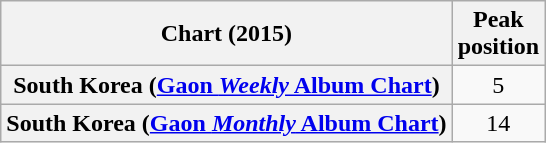<table class="wikitable sortable plainrowheaders" style="text-align:center;">
<tr>
<th>Chart (2015)</th>
<th>Peak<br>position</th>
</tr>
<tr>
<th scope="row">South Korea (<a href='#'>Gaon <em>Weekly</em> Album Chart</a>)</th>
<td>5</td>
</tr>
<tr>
<th scope="row">South Korea (<a href='#'>Gaon <em>Monthly</em> Album Chart</a>)</th>
<td>14</td>
</tr>
</table>
